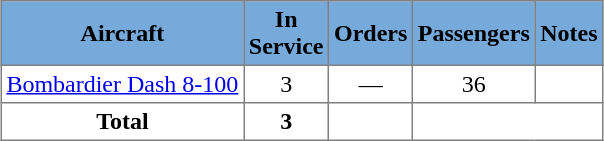<table class="toccolours" border="1" cellpadding="3" style="border-collapse:collapse; margin: 1em auto;">
<tr bgcolor=#75aadb>
<th>Aircraft</th>
<th>In<br>Service</th>
<th>Orders</th>
<th>Passengers</th>
<th>Notes</th>
</tr>
<tr>
<td><a href='#'>Bombardier Dash 8-100</a></td>
<td align="center">3</td>
<td align="center">—</td>
<td align="center">36</td>
<td></td>
</tr>
<tr>
<th>Total</th>
<th>3</th>
<th></th>
<th colspan="2"></th>
</tr>
</table>
